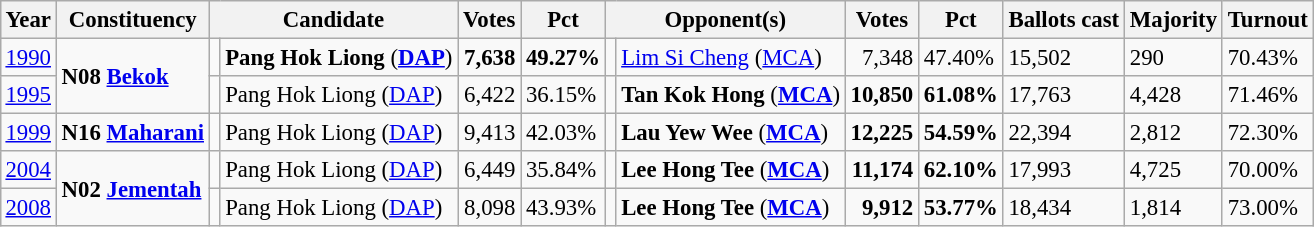<table class="wikitable" style="margin:0.5em ; font-size:95%">
<tr>
<th>Year</th>
<th>Constituency</th>
<th colspan=2>Candidate</th>
<th>Votes</th>
<th>Pct</th>
<th colspan=2>Opponent(s)</th>
<th>Votes</th>
<th>Pct</th>
<th>Ballots cast</th>
<th>Majority</th>
<th>Turnout</th>
</tr>
<tr>
<td><a href='#'>1990</a></td>
<td rowspan=2><strong>N08 <a href='#'>Bekok</a></strong></td>
<td></td>
<td><strong>Pang Hok Liong</strong> (<a href='#'><strong>DAP</strong></a>)</td>
<td align="right"><strong>7,638</strong></td>
<td><strong>49.27%</strong></td>
<td></td>
<td><a href='#'>Lim Si Cheng</a> (<a href='#'>MCA</a>)</td>
<td align="right">7,348</td>
<td>47.40%</td>
<td>15,502</td>
<td>290</td>
<td>70.43%</td>
</tr>
<tr>
<td><a href='#'>1995</a></td>
<td></td>
<td>Pang Hok Liong (<a href='#'>DAP</a>)</td>
<td align="right">6,422</td>
<td>36.15%</td>
<td></td>
<td><strong>Tan Kok Hong</strong> (<a href='#'><strong>MCA</strong></a>)</td>
<td align="right"><strong>10,850</strong></td>
<td><strong>61.08%</strong></td>
<td>17,763</td>
<td>4,428</td>
<td>71.46%</td>
</tr>
<tr>
<td><a href='#'>1999</a></td>
<td><strong>N16 <a href='#'>Maharani</a></strong></td>
<td></td>
<td>Pang Hok Liong (<a href='#'>DAP</a>)</td>
<td align="right">9,413</td>
<td>42.03%</td>
<td></td>
<td><strong>Lau Yew Wee</strong> (<a href='#'><strong>MCA</strong></a>)</td>
<td align="right"><strong>12,225</strong></td>
<td><strong>54.59%</strong></td>
<td>22,394</td>
<td>2,812</td>
<td>72.30%</td>
</tr>
<tr>
<td><a href='#'>2004</a></td>
<td rowspan=2><strong>N02 <a href='#'>Jementah</a></strong></td>
<td></td>
<td>Pang Hok Liong (<a href='#'>DAP</a>)</td>
<td align="right">6,449</td>
<td>35.84%</td>
<td></td>
<td><strong>Lee Hong Tee</strong> (<a href='#'><strong>MCA</strong></a>)</td>
<td align="right"><strong>11,174</strong></td>
<td><strong>62.10%</strong></td>
<td>17,993</td>
<td>4,725</td>
<td>70.00%</td>
</tr>
<tr>
<td><a href='#'>2008</a></td>
<td></td>
<td>Pang Hok Liong (<a href='#'>DAP</a>)</td>
<td align="right">8,098</td>
<td>43.93%</td>
<td></td>
<td><strong>Lee Hong Tee</strong> (<a href='#'><strong>MCA</strong></a>)</td>
<td align="right"><strong>9,912</strong></td>
<td><strong>53.77%</strong></td>
<td>18,434</td>
<td>1,814</td>
<td>73.00%</td>
</tr>
</table>
